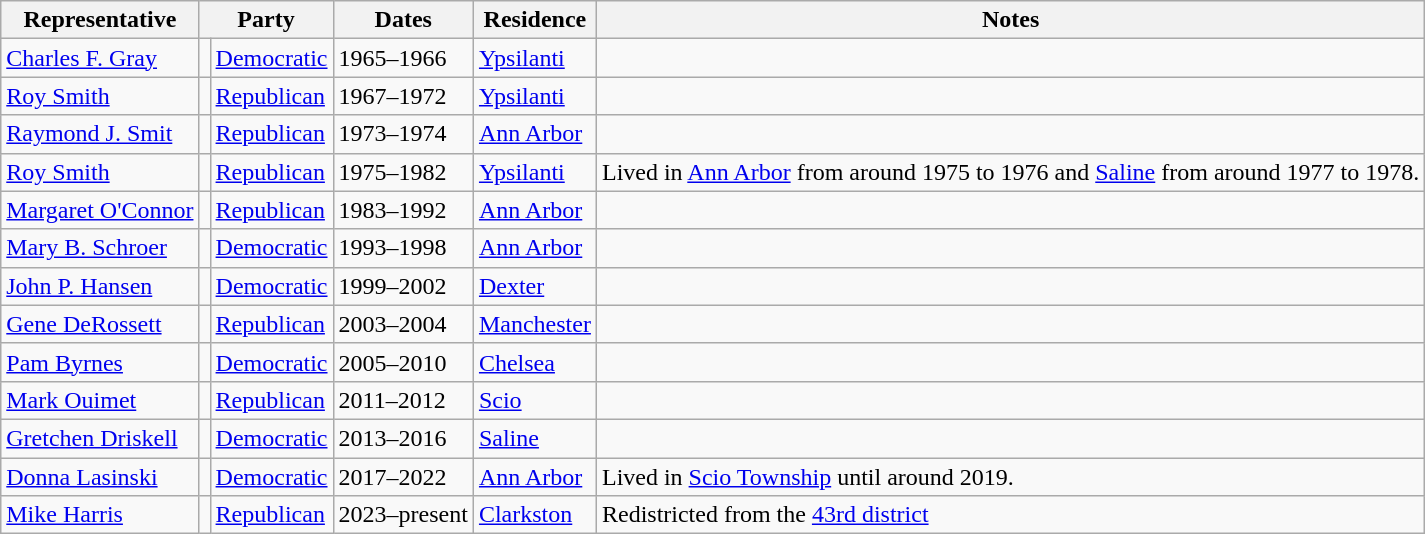<table class=wikitable>
<tr valign=bottom>
<th>Representative</th>
<th colspan="2">Party</th>
<th>Dates</th>
<th>Residence</th>
<th>Notes</th>
</tr>
<tr>
<td><a href='#'>Charles F. Gray</a></td>
<td bgcolor=></td>
<td><a href='#'>Democratic</a></td>
<td>1965–1966</td>
<td><a href='#'>Ypsilanti</a></td>
<td></td>
</tr>
<tr>
<td><a href='#'>Roy Smith</a></td>
<td bgcolor=></td>
<td><a href='#'>Republican</a></td>
<td>1967–1972</td>
<td><a href='#'>Ypsilanti</a></td>
<td></td>
</tr>
<tr>
<td><a href='#'>Raymond J. Smit</a></td>
<td bgcolor=></td>
<td><a href='#'>Republican</a></td>
<td>1973–1974</td>
<td><a href='#'>Ann Arbor</a></td>
<td></td>
</tr>
<tr>
<td><a href='#'>Roy Smith</a></td>
<td bgcolor=></td>
<td><a href='#'>Republican</a></td>
<td>1975–1982</td>
<td><a href='#'>Ypsilanti</a></td>
<td>Lived in <a href='#'>Ann Arbor</a> from around 1975 to 1976 and <a href='#'>Saline</a> from around 1977 to 1978.</td>
</tr>
<tr>
<td><a href='#'>Margaret O'Connor</a></td>
<td bgcolor=></td>
<td><a href='#'>Republican</a></td>
<td>1983–1992</td>
<td><a href='#'>Ann Arbor</a></td>
<td></td>
</tr>
<tr>
<td><a href='#'>Mary B. Schroer</a></td>
<td bgcolor=></td>
<td><a href='#'>Democratic</a></td>
<td>1993–1998</td>
<td><a href='#'>Ann Arbor</a></td>
<td></td>
</tr>
<tr>
<td><a href='#'>John P. Hansen</a></td>
<td bgcolor=></td>
<td><a href='#'>Democratic</a></td>
<td>1999–2002</td>
<td><a href='#'>Dexter</a></td>
<td></td>
</tr>
<tr>
<td><a href='#'>Gene DeRossett</a></td>
<td bgcolor=></td>
<td><a href='#'>Republican</a></td>
<td>2003–2004</td>
<td><a href='#'>Manchester</a></td>
<td></td>
</tr>
<tr>
<td><a href='#'>Pam Byrnes</a></td>
<td bgcolor=></td>
<td><a href='#'>Democratic</a></td>
<td>2005–2010</td>
<td><a href='#'>Chelsea</a></td>
<td></td>
</tr>
<tr>
<td><a href='#'>Mark Ouimet</a></td>
<td bgcolor=></td>
<td><a href='#'>Republican</a></td>
<td>2011–2012</td>
<td><a href='#'>Scio</a></td>
<td></td>
</tr>
<tr>
<td><a href='#'>Gretchen Driskell</a></td>
<td bgcolor=></td>
<td><a href='#'>Democratic</a></td>
<td>2013–2016</td>
<td><a href='#'>Saline</a></td>
<td></td>
</tr>
<tr>
<td><a href='#'>Donna Lasinski</a></td>
<td bgcolor=></td>
<td><a href='#'>Democratic</a></td>
<td>2017–2022</td>
<td><a href='#'>Ann Arbor</a></td>
<td>Lived in <a href='#'>Scio Township</a> until around 2019.</td>
</tr>
<tr>
<td><a href='#'>Mike Harris</a></td>
<td bgcolor=></td>
<td><a href='#'>Republican</a></td>
<td>2023–present</td>
<td><a href='#'>Clarkston</a></td>
<td>Redistricted from the <a href='#'>43rd district</a></td>
</tr>
</table>
